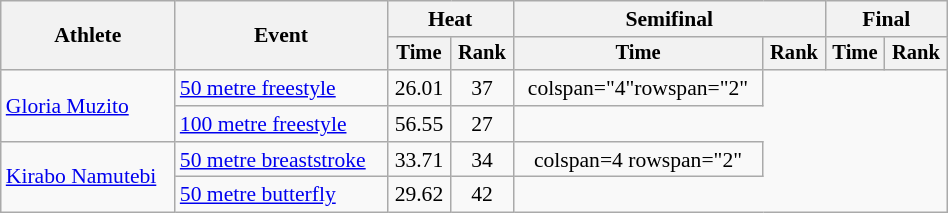<table class="wikitable" style="text-align:center; font-size:90%; width:50%;">
<tr>
<th rowspan="2">Athlete</th>
<th rowspan="2">Event</th>
<th colspan="2">Heat</th>
<th colspan="2">Semifinal</th>
<th colspan="2">Final</th>
</tr>
<tr style="font-size:95%">
<th>Time</th>
<th>Rank</th>
<th>Time</th>
<th>Rank</th>
<th>Time</th>
<th>Rank</th>
</tr>
<tr align=center>
<td align=left rowspan="2"><a href='#'>Gloria Muzito</a></td>
<td align=left><a href='#'>50 metre freestyle</a></td>
<td>26.01</td>
<td>37</td>
<td>colspan="4"rowspan="2" </td>
</tr>
<tr align=center>
<td align=left><a href='#'>100 metre freestyle</a></td>
<td>56.55</td>
<td>27</td>
</tr>
<tr align=center>
<td align=left rowspan=2><a href='#'>Kirabo Namutebi</a></td>
<td align=left><a href='#'>50 metre breaststroke</a></td>
<td>33.71</td>
<td>34</td>
<td>colspan=4 rowspan="2"</td>
</tr>
<tr align=center>
<td align=left><a href='#'>50 metre butterfly</a></td>
<td>29.62</td>
<td>42</td>
</tr>
</table>
